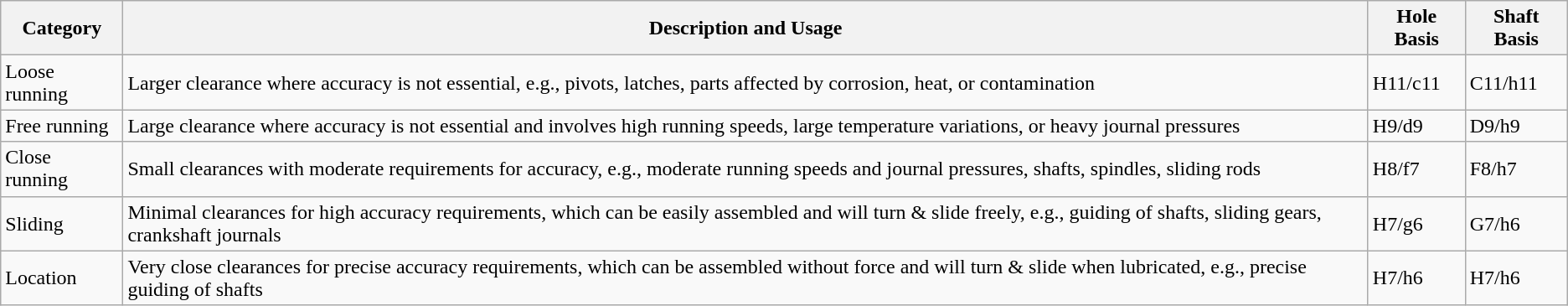<table class="wikitable">
<tr>
<th>Category</th>
<th>Description and Usage</th>
<th>Hole Basis</th>
<th>Shaft Basis</th>
</tr>
<tr>
<td>Loose running</td>
<td>Larger clearance where accuracy is not essential, e.g., pivots, latches, parts affected by corrosion, heat, or contamination</td>
<td>H11/c11</td>
<td>C11/h11</td>
</tr>
<tr>
<td>Free running</td>
<td>Large clearance where accuracy is not essential and involves high running speeds, large temperature variations, or heavy journal pressures</td>
<td>H9/d9</td>
<td>D9/h9</td>
</tr>
<tr>
<td>Close running</td>
<td>Small clearances with moderate requirements for accuracy, e.g., moderate running speeds and journal pressures, shafts, spindles, sliding rods</td>
<td>H8/f7</td>
<td>F8/h7</td>
</tr>
<tr>
<td>Sliding</td>
<td>Minimal clearances for high accuracy requirements, which can be easily assembled and will turn & slide freely, e.g., guiding of shafts, sliding gears, crankshaft journals</td>
<td>H7/g6</td>
<td>G7/h6</td>
</tr>
<tr>
<td>Location</td>
<td>Very close clearances for precise accuracy requirements, which can be assembled without force and will turn & slide when lubricated, e.g., precise guiding of shafts</td>
<td>H7/h6</td>
<td>H7/h6</td>
</tr>
</table>
